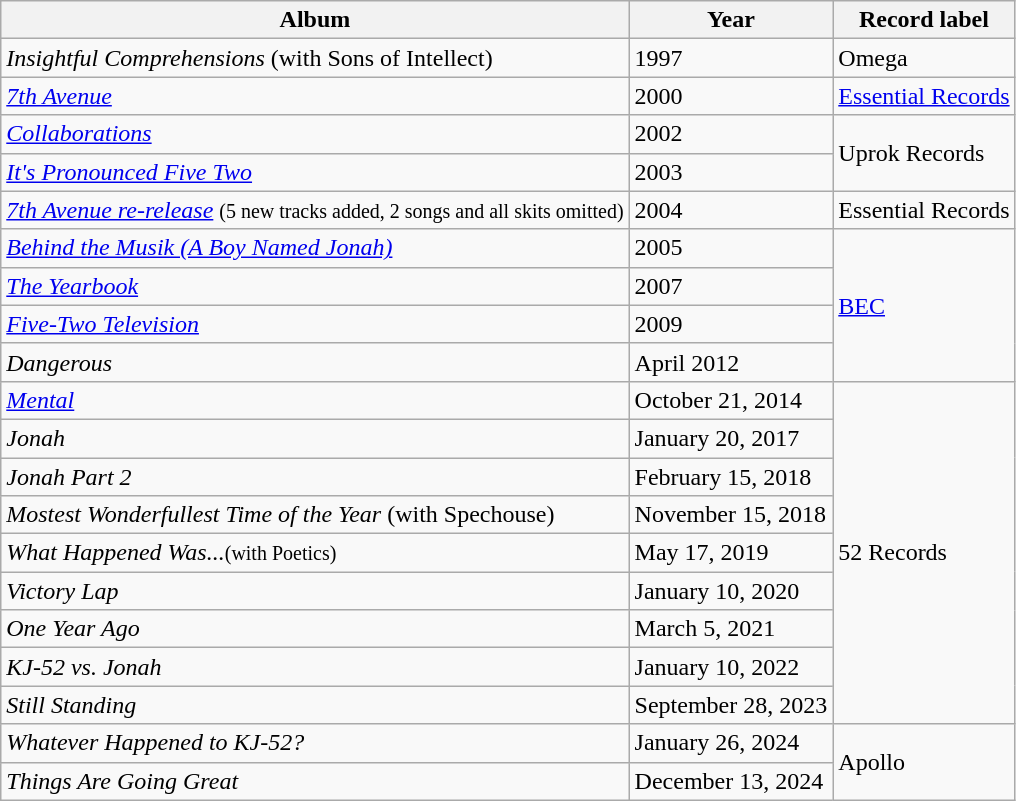<table class="wikitable">
<tr>
<th>Album</th>
<th>Year</th>
<th>Record label</th>
</tr>
<tr>
<td><em>Insightful Comprehensions</em> (with Sons of Intellect)</td>
<td>1997</td>
<td>Omega</td>
</tr>
<tr>
<td><em><a href='#'>7th Avenue</a></em></td>
<td>2000</td>
<td><a href='#'>Essential Records</a></td>
</tr>
<tr>
<td><em><a href='#'>Collaborations</a></em></td>
<td>2002</td>
<td rowspan="2">Uprok Records</td>
</tr>
<tr>
<td><em><a href='#'>It's Pronounced Five Two</a></em></td>
<td>2003</td>
</tr>
<tr>
<td><em><a href='#'>7th Avenue re-release</a></em> <small>(5 new tracks added, 2 songs and all skits omitted)</small></td>
<td>2004</td>
<td>Essential Records</td>
</tr>
<tr>
<td><em><a href='#'>Behind the Musik (A Boy Named Jonah)</a></em></td>
<td>2005</td>
<td rowspan="4"><a href='#'>BEC</a></td>
</tr>
<tr>
<td><em><a href='#'>The Yearbook</a></em></td>
<td>2007</td>
</tr>
<tr>
<td><em><a href='#'>Five-Two Television</a></em></td>
<td>2009</td>
</tr>
<tr>
<td><em>Dangerous</em></td>
<td>April 2012</td>
</tr>
<tr>
<td><em><a href='#'>Mental</a></em></td>
<td>October 21, 2014</td>
<td rowspan="9">52 Records</td>
</tr>
<tr>
<td><em>Jonah</em></td>
<td>January 20, 2017</td>
</tr>
<tr>
<td><em>Jonah Part 2</em></td>
<td>February 15, 2018</td>
</tr>
<tr>
<td><em>Mostest Wonderfullest Time of the Year</em> (with Spechouse)</td>
<td>November 15, 2018</td>
</tr>
<tr>
<td><em>What Happened Was...</em><small>(with Poetics)</small></td>
<td>May 17, 2019</td>
</tr>
<tr>
<td><em>Victory Lap</em></td>
<td>January 10, 2020</td>
</tr>
<tr>
<td><em>One Year Ago</em></td>
<td>March 5, 2021</td>
</tr>
<tr>
<td><em>KJ-52 vs. Jonah</em></td>
<td>January 10, 2022</td>
</tr>
<tr>
<td><em>Still Standing</em></td>
<td>September 28, 2023</td>
</tr>
<tr>
<td><em>Whatever Happened to KJ-52?</em></td>
<td>January 26, 2024</td>
<td rowspan="2">Apollo</td>
</tr>
<tr>
<td><em>Things Are Going Great</em></td>
<td>December 13, 2024</td>
</tr>
</table>
